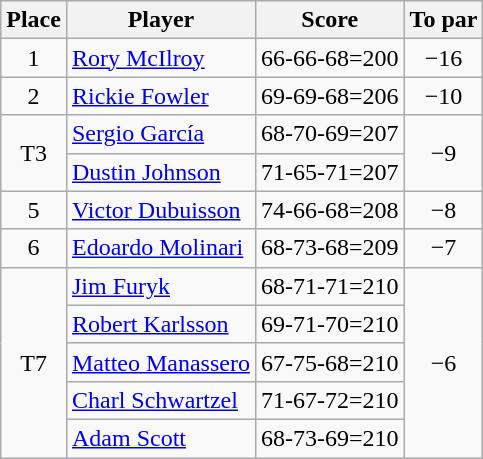<table class="wikitable">
<tr>
<th>Place</th>
<th>Player</th>
<th>Score</th>
<th>To par</th>
</tr>
<tr>
<td align=center>1</td>
<td> <a href='#'>Rory McIlroy</a></td>
<td>66-66-68=200</td>
<td align=center>−16</td>
</tr>
<tr>
<td align=center>2</td>
<td> <a href='#'>Rickie Fowler</a></td>
<td>69-69-68=206</td>
<td align=center>−10</td>
</tr>
<tr>
<td style="text-align:center;" rowspan="2">T3</td>
<td> <a href='#'>Sergio García</a></td>
<td>68-70-69=207</td>
<td style="text-align:center;" rowspan="2">−9</td>
</tr>
<tr>
<td> <a href='#'>Dustin Johnson</a></td>
<td>71-65-71=207</td>
</tr>
<tr>
<td align=center>5</td>
<td> <a href='#'>Victor Dubuisson</a></td>
<td>74-66-68=208</td>
<td align=center>−8</td>
</tr>
<tr>
<td align=center>6</td>
<td> <a href='#'>Edoardo Molinari</a></td>
<td>68-73-68=209</td>
<td align=center>−7</td>
</tr>
<tr>
<td style="text-align:center;" rowspan="5">T7</td>
<td> <a href='#'>Jim Furyk</a></td>
<td>68-71-71=210</td>
<td style="text-align:center;" rowspan="5">−6</td>
</tr>
<tr>
<td> <a href='#'>Robert Karlsson</a></td>
<td>69-71-70=210</td>
</tr>
<tr>
<td> <a href='#'>Matteo Manassero</a></td>
<td>67-75-68=210</td>
</tr>
<tr>
<td> <a href='#'>Charl Schwartzel</a></td>
<td>71-67-72=210</td>
</tr>
<tr>
<td> <a href='#'>Adam Scott</a></td>
<td>68-73-69=210</td>
</tr>
</table>
